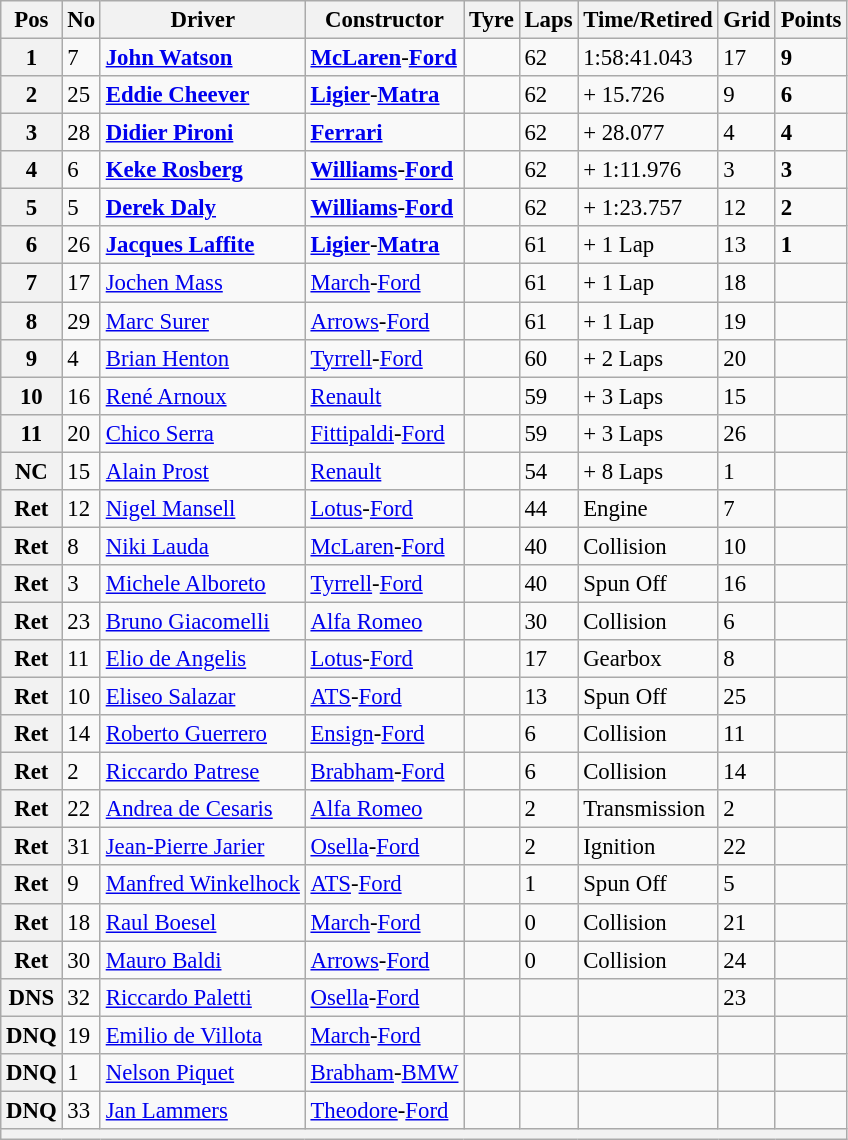<table class="wikitable" style="font-size: 95%;">
<tr>
<th>Pos</th>
<th>No</th>
<th>Driver</th>
<th>Constructor</th>
<th>Tyre</th>
<th>Laps</th>
<th>Time/Retired</th>
<th>Grid</th>
<th>Points</th>
</tr>
<tr>
<th>1</th>
<td>7</td>
<td> <strong><a href='#'>John Watson</a></strong></td>
<td><strong><a href='#'>McLaren</a></strong>-<strong><a href='#'>Ford</a></strong></td>
<td></td>
<td>62</td>
<td>1:58:41.043</td>
<td>17</td>
<td><strong>9</strong></td>
</tr>
<tr>
<th>2</th>
<td>25</td>
<td> <strong><a href='#'>Eddie Cheever</a></strong></td>
<td><strong><a href='#'>Ligier</a></strong>-<strong><a href='#'>Matra</a></strong></td>
<td></td>
<td>62</td>
<td>+ 15.726</td>
<td>9</td>
<td><strong>6</strong></td>
</tr>
<tr>
<th>3</th>
<td>28</td>
<td> <strong><a href='#'>Didier Pironi</a></strong></td>
<td><strong><a href='#'>Ferrari</a></strong></td>
<td></td>
<td>62</td>
<td>+ 28.077</td>
<td>4</td>
<td><strong>4</strong></td>
</tr>
<tr>
<th>4</th>
<td>6</td>
<td> <strong><a href='#'>Keke Rosberg</a></strong></td>
<td><strong><a href='#'>Williams</a></strong>-<strong><a href='#'>Ford</a></strong></td>
<td></td>
<td>62</td>
<td>+ 1:11.976</td>
<td>3</td>
<td><strong>3</strong></td>
</tr>
<tr>
<th>5</th>
<td>5</td>
<td> <strong><a href='#'>Derek Daly</a></strong></td>
<td><strong><a href='#'>Williams</a></strong>-<strong><a href='#'>Ford</a></strong></td>
<td></td>
<td>62</td>
<td>+ 1:23.757</td>
<td>12</td>
<td><strong>2</strong></td>
</tr>
<tr>
<th>6</th>
<td>26</td>
<td> <strong><a href='#'>Jacques Laffite</a></strong></td>
<td><strong><a href='#'>Ligier</a></strong>-<strong><a href='#'>Matra</a></strong></td>
<td></td>
<td>61</td>
<td>+ 1 Lap</td>
<td>13</td>
<td><strong>1</strong></td>
</tr>
<tr>
<th>7</th>
<td>17</td>
<td> <a href='#'>Jochen Mass</a></td>
<td><a href='#'>March</a>-<a href='#'>Ford</a></td>
<td></td>
<td>61</td>
<td>+ 1 Lap</td>
<td>18</td>
<td> </td>
</tr>
<tr>
<th>8</th>
<td>29</td>
<td> <a href='#'>Marc Surer</a></td>
<td><a href='#'>Arrows</a>-<a href='#'>Ford</a></td>
<td></td>
<td>61</td>
<td>+ 1 Lap</td>
<td>19</td>
<td> </td>
</tr>
<tr>
<th>9</th>
<td>4</td>
<td> <a href='#'>Brian Henton</a></td>
<td><a href='#'>Tyrrell</a>-<a href='#'>Ford</a></td>
<td></td>
<td>60</td>
<td>+ 2 Laps</td>
<td>20</td>
<td> </td>
</tr>
<tr>
<th>10</th>
<td>16</td>
<td> <a href='#'>René Arnoux</a></td>
<td><a href='#'>Renault</a></td>
<td></td>
<td>59</td>
<td>+ 3 Laps</td>
<td>15</td>
<td> </td>
</tr>
<tr>
<th>11</th>
<td>20</td>
<td> <a href='#'>Chico Serra</a></td>
<td><a href='#'>Fittipaldi</a>-<a href='#'>Ford</a></td>
<td></td>
<td>59</td>
<td>+ 3 Laps</td>
<td>26</td>
<td> </td>
</tr>
<tr>
<th>NC</th>
<td>15</td>
<td> <a href='#'>Alain Prost</a></td>
<td><a href='#'>Renault</a></td>
<td></td>
<td>54</td>
<td>+ 8 Laps</td>
<td>1</td>
<td> </td>
</tr>
<tr>
<th>Ret</th>
<td>12</td>
<td> <a href='#'>Nigel Mansell</a></td>
<td><a href='#'>Lotus</a>-<a href='#'>Ford</a></td>
<td></td>
<td>44</td>
<td>Engine</td>
<td>7</td>
<td> </td>
</tr>
<tr>
<th>Ret</th>
<td>8</td>
<td> <a href='#'>Niki Lauda</a></td>
<td><a href='#'>McLaren</a>-<a href='#'>Ford</a></td>
<td></td>
<td>40</td>
<td>Collision</td>
<td>10</td>
<td> </td>
</tr>
<tr>
<th>Ret</th>
<td>3</td>
<td> <a href='#'>Michele Alboreto</a></td>
<td><a href='#'>Tyrrell</a>-<a href='#'>Ford</a></td>
<td></td>
<td>40</td>
<td>Spun Off</td>
<td>16</td>
<td> </td>
</tr>
<tr>
<th>Ret</th>
<td>23</td>
<td> <a href='#'>Bruno Giacomelli</a></td>
<td><a href='#'>Alfa Romeo</a></td>
<td></td>
<td>30</td>
<td>Collision</td>
<td>6</td>
<td> </td>
</tr>
<tr>
<th>Ret</th>
<td>11</td>
<td> <a href='#'>Elio de Angelis</a></td>
<td><a href='#'>Lotus</a>-<a href='#'>Ford</a></td>
<td></td>
<td>17</td>
<td>Gearbox</td>
<td>8</td>
<td> </td>
</tr>
<tr>
<th>Ret</th>
<td>10</td>
<td> <a href='#'>Eliseo Salazar</a></td>
<td><a href='#'>ATS</a>-<a href='#'>Ford</a></td>
<td></td>
<td>13</td>
<td>Spun Off</td>
<td>25</td>
<td> </td>
</tr>
<tr>
<th>Ret</th>
<td>14</td>
<td> <a href='#'>Roberto Guerrero</a></td>
<td><a href='#'>Ensign</a>-<a href='#'>Ford</a></td>
<td></td>
<td>6</td>
<td>Collision</td>
<td>11</td>
<td> </td>
</tr>
<tr>
<th>Ret</th>
<td>2</td>
<td> <a href='#'>Riccardo Patrese</a></td>
<td><a href='#'>Brabham</a>-<a href='#'>Ford</a></td>
<td></td>
<td>6</td>
<td>Collision</td>
<td>14</td>
<td> </td>
</tr>
<tr>
<th>Ret</th>
<td>22</td>
<td> <a href='#'>Andrea de Cesaris</a></td>
<td><a href='#'>Alfa Romeo</a></td>
<td></td>
<td>2</td>
<td>Transmission</td>
<td>2</td>
<td> </td>
</tr>
<tr>
<th>Ret</th>
<td>31</td>
<td> <a href='#'>Jean-Pierre Jarier</a></td>
<td><a href='#'>Osella</a>-<a href='#'>Ford</a></td>
<td></td>
<td>2</td>
<td>Ignition</td>
<td>22</td>
<td> </td>
</tr>
<tr>
<th>Ret</th>
<td>9</td>
<td> <a href='#'>Manfred Winkelhock</a></td>
<td><a href='#'>ATS</a>-<a href='#'>Ford</a></td>
<td></td>
<td>1</td>
<td>Spun Off</td>
<td>5</td>
<td> </td>
</tr>
<tr>
<th>Ret</th>
<td>18</td>
<td> <a href='#'>Raul Boesel</a></td>
<td><a href='#'>March</a>-<a href='#'>Ford</a></td>
<td></td>
<td>0</td>
<td>Collision</td>
<td>21</td>
<td> </td>
</tr>
<tr>
<th>Ret</th>
<td>30</td>
<td> <a href='#'>Mauro Baldi</a></td>
<td><a href='#'>Arrows</a>-<a href='#'>Ford</a></td>
<td></td>
<td>0</td>
<td>Collision</td>
<td>24</td>
<td> </td>
</tr>
<tr>
<th>DNS</th>
<td>32</td>
<td> <a href='#'>Riccardo Paletti</a></td>
<td><a href='#'>Osella</a>-<a href='#'>Ford</a></td>
<td></td>
<td></td>
<td></td>
<td>23</td>
<td> </td>
</tr>
<tr>
<th>DNQ</th>
<td>19</td>
<td> <a href='#'>Emilio de Villota</a></td>
<td><a href='#'>March</a>-<a href='#'>Ford</a></td>
<td></td>
<td> </td>
<td> </td>
<td></td>
<td> </td>
</tr>
<tr>
<th>DNQ</th>
<td>1</td>
<td> <a href='#'>Nelson Piquet</a></td>
<td><a href='#'>Brabham</a>-<a href='#'>BMW</a></td>
<td></td>
<td> </td>
<td> </td>
<td></td>
<td> </td>
</tr>
<tr>
<th>DNQ</th>
<td>33</td>
<td> <a href='#'>Jan Lammers</a></td>
<td><a href='#'>Theodore</a>-<a href='#'>Ford</a></td>
<td></td>
<td> </td>
<td> </td>
<td></td>
<td> </td>
</tr>
<tr>
<th colspan="9"></th>
</tr>
</table>
